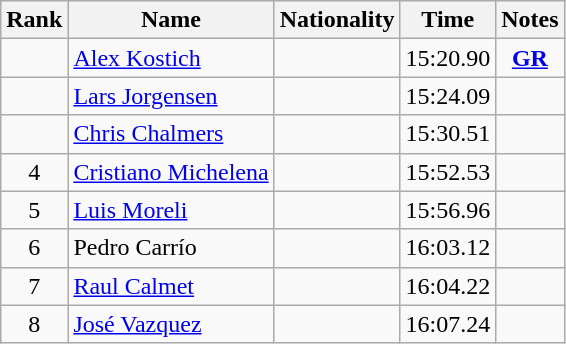<table class="wikitable sortable" style="text-align:center">
<tr>
<th>Rank</th>
<th>Name</th>
<th>Nationality</th>
<th>Time</th>
<th>Notes</th>
</tr>
<tr>
<td></td>
<td align=left><a href='#'>Alex Kostich</a></td>
<td align=left></td>
<td>15:20.90</td>
<td><strong><a href='#'>GR</a></strong></td>
</tr>
<tr>
<td></td>
<td align=left><a href='#'>Lars Jorgensen</a></td>
<td align=left></td>
<td>15:24.09</td>
<td></td>
</tr>
<tr>
<td></td>
<td align=left><a href='#'>Chris Chalmers</a></td>
<td align=left></td>
<td>15:30.51</td>
<td></td>
</tr>
<tr>
<td>4</td>
<td align=left><a href='#'>Cristiano Michelena</a></td>
<td align=left></td>
<td>15:52.53</td>
<td></td>
</tr>
<tr>
<td>5</td>
<td align=left><a href='#'>Luis Moreli</a></td>
<td align=left></td>
<td>15:56.96</td>
<td></td>
</tr>
<tr>
<td>6</td>
<td align=left>Pedro Carrío</td>
<td align=left></td>
<td>16:03.12</td>
<td></td>
</tr>
<tr>
<td>7</td>
<td align=left><a href='#'>Raul Calmet</a></td>
<td align=left></td>
<td>16:04.22</td>
<td></td>
</tr>
<tr>
<td>8</td>
<td align=left><a href='#'>José Vazquez</a></td>
<td align=left></td>
<td>16:07.24</td>
<td></td>
</tr>
</table>
